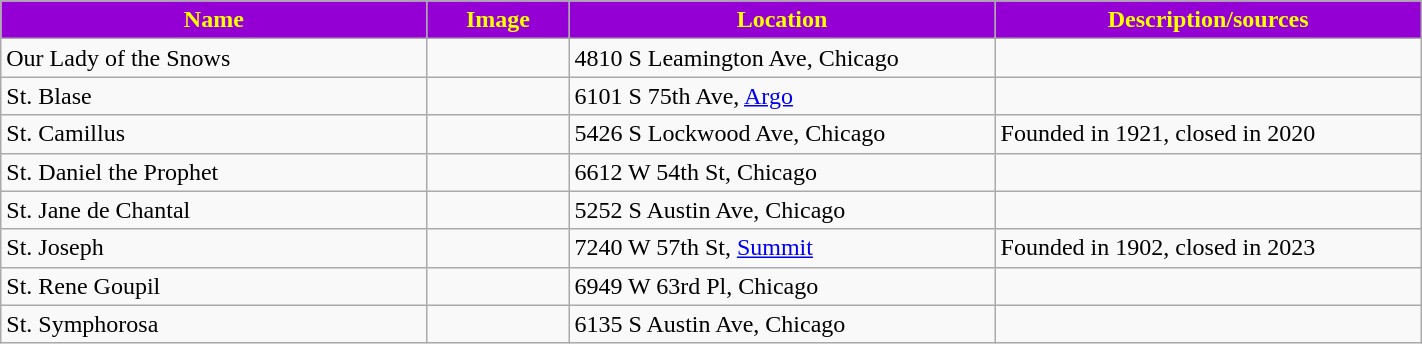<table class="wikitable sortable" style="width:75%">
<tr>
<th style="background:darkviolet; color:yellow;" width="30%"><strong>Name</strong></th>
<th style="background:darkviolet; color:yellow;" width="10%"><strong>Image</strong></th>
<th style="background:darkviolet; color:yellow;" width="30%"><strong>Location</strong></th>
<th style="background:darkviolet; color:yellow;" width="30%"><strong>Description/sources</strong></th>
</tr>
<tr>
<td>Our Lady of the Snows</td>
<td></td>
<td>4810 S Leamington Ave, Chicago</td>
<td></td>
</tr>
<tr>
<td>St. Blase</td>
<td></td>
<td>6101 S 75th Ave, <a href='#'>Argo</a></td>
<td></td>
</tr>
<tr>
<td>St. Camillus</td>
<td></td>
<td>5426 S Lockwood Ave, Chicago</td>
<td>Founded in 1921, closed in 2020</td>
</tr>
<tr>
<td>St. Daniel the Prophet</td>
<td></td>
<td>6612 W 54th St, Chicago</td>
<td></td>
</tr>
<tr>
<td>St. Jane de Chantal</td>
<td></td>
<td>5252 S Austin Ave, Chicago</td>
<td></td>
</tr>
<tr>
<td>St. Joseph</td>
<td></td>
<td>7240 W 57th St, <a href='#'>Summit</a></td>
<td>Founded in 1902, closed in 2023</td>
</tr>
<tr>
<td>St. Rene Goupil</td>
<td></td>
<td>6949 W 63rd Pl, Chicago</td>
<td></td>
</tr>
<tr>
<td>St. Symphorosa</td>
<td></td>
<td>6135 S Austin Ave, Chicago</td>
<td></td>
</tr>
</table>
